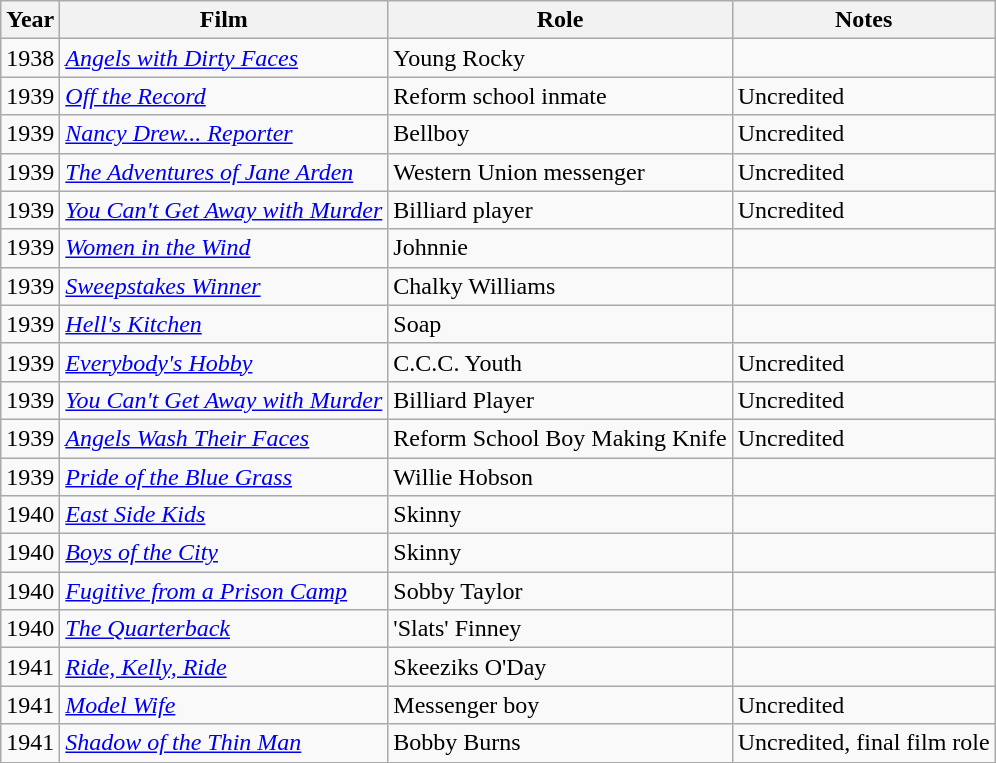<table class="wikitable">
<tr>
<th>Year</th>
<th>Film</th>
<th>Role</th>
<th>Notes</th>
</tr>
<tr>
<td>1938</td>
<td><em><a href='#'>Angels with Dirty Faces</a></em></td>
<td>Young Rocky</td>
<td></td>
</tr>
<tr>
<td>1939</td>
<td><em><a href='#'>Off the Record</a></em></td>
<td>Reform school inmate</td>
<td>Uncredited</td>
</tr>
<tr>
<td>1939</td>
<td><em><a href='#'>Nancy Drew... Reporter</a></em></td>
<td>Bellboy</td>
<td>Uncredited</td>
</tr>
<tr>
<td>1939</td>
<td><em><a href='#'>The Adventures of Jane Arden</a></em></td>
<td>Western Union messenger</td>
<td>Uncredited</td>
</tr>
<tr>
<td>1939</td>
<td><em><a href='#'>You Can't Get Away with Murder</a></em></td>
<td>Billiard player</td>
<td>Uncredited</td>
</tr>
<tr>
<td>1939</td>
<td><em><a href='#'>Women in the Wind</a></em></td>
<td>Johnnie</td>
<td></td>
</tr>
<tr>
<td>1939</td>
<td><em><a href='#'>Sweepstakes Winner</a></em></td>
<td>Chalky Williams</td>
<td></td>
</tr>
<tr>
<td>1939</td>
<td><em><a href='#'>Hell's Kitchen</a></em></td>
<td>Soap</td>
<td></td>
</tr>
<tr>
<td>1939</td>
<td><em><a href='#'>Everybody's Hobby</a></em></td>
<td>C.C.C. Youth</td>
<td>Uncredited</td>
</tr>
<tr>
<td>1939</td>
<td><em><a href='#'>You Can't Get Away with Murder</a></em></td>
<td>Billiard Player</td>
<td>Uncredited</td>
</tr>
<tr>
<td>1939</td>
<td><em><a href='#'>Angels Wash Their Faces</a></em></td>
<td>Reform School Boy Making Knife</td>
<td>Uncredited</td>
</tr>
<tr>
<td>1939</td>
<td><em><a href='#'>Pride of the Blue Grass</a></em></td>
<td>Willie Hobson</td>
<td></td>
</tr>
<tr>
<td>1940</td>
<td><em><a href='#'>East Side Kids</a></em></td>
<td>Skinny</td>
<td></td>
</tr>
<tr>
<td>1940</td>
<td><em><a href='#'>Boys of the City</a></em></td>
<td>Skinny</td>
<td></td>
</tr>
<tr>
<td>1940</td>
<td><em><a href='#'>Fugitive from a Prison Camp</a></em></td>
<td>Sobby Taylor</td>
<td></td>
</tr>
<tr>
<td>1940</td>
<td><em><a href='#'>The Quarterback</a></em></td>
<td>'Slats' Finney</td>
<td></td>
</tr>
<tr>
<td>1941</td>
<td><em><a href='#'>Ride, Kelly, Ride</a></em></td>
<td>Skeeziks O'Day</td>
<td></td>
</tr>
<tr>
<td>1941</td>
<td><em><a href='#'>Model Wife</a></em></td>
<td>Messenger boy</td>
<td>Uncredited</td>
</tr>
<tr>
<td>1941</td>
<td><em><a href='#'>Shadow of the Thin Man</a></em></td>
<td>Bobby Burns</td>
<td>Uncredited, final film role</td>
</tr>
</table>
